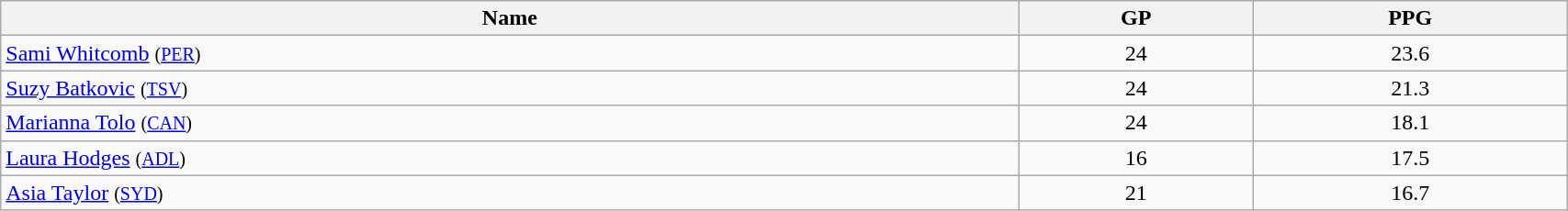<table class=wikitable width="90%">
<tr>
<th width="65%">Name</th>
<th width="15%">GP</th>
<th width="20%">PPG</th>
</tr>
<tr>
<td> <a href='#'>Sami Whitcomb</a> <small>(<a href='#'>PER</a>)</small></td>
<td align=center>24</td>
<td align=center>23.6</td>
</tr>
<tr>
<td> <a href='#'>Suzy Batkovic</a> <small>(<a href='#'>TSV</a>)</small></td>
<td align=center>24</td>
<td align=center>21.3</td>
</tr>
<tr>
<td> <a href='#'>Marianna Tolo</a> <small>(<a href='#'>CAN</a>)</small></td>
<td align=center>24</td>
<td align=center>18.1</td>
</tr>
<tr>
<td> <a href='#'>Laura Hodges</a> <small>(<a href='#'>ADL</a>)</small></td>
<td align=center>16</td>
<td align=center>17.5</td>
</tr>
<tr>
<td> <a href='#'>Asia Taylor</a> <small>(<a href='#'>SYD</a>)</small></td>
<td align=center>21</td>
<td align=center>16.7</td>
</tr>
</table>
